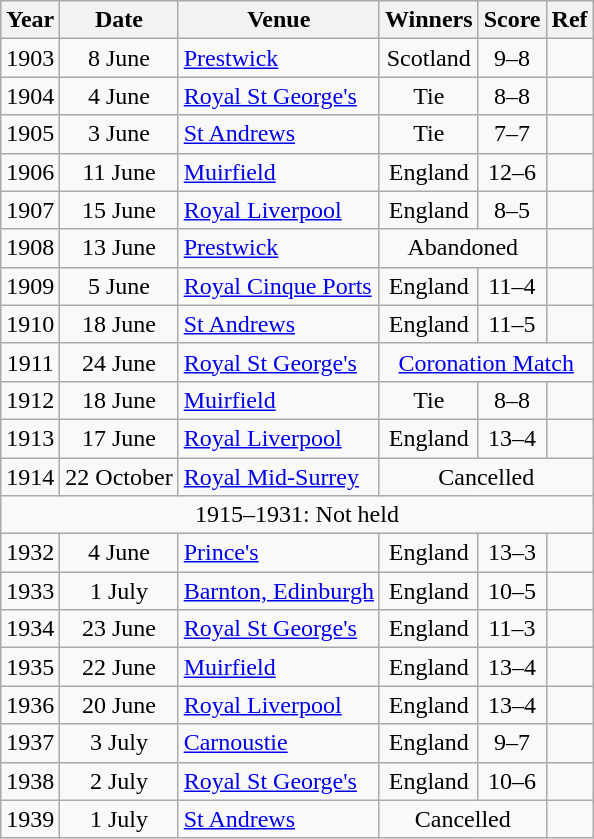<table class="wikitable" style="text-align: center">
<tr>
<th>Year</th>
<th>Date</th>
<th>Venue</th>
<th>Winners</th>
<th>Score</th>
<th>Ref</th>
</tr>
<tr>
<td>1903</td>
<td>8 June</td>
<td align="left"><a href='#'>Prestwick</a></td>
<td>Scotland</td>
<td>9–8</td>
<td></td>
</tr>
<tr>
<td>1904</td>
<td>4 June</td>
<td align="left"><a href='#'>Royal St George's</a></td>
<td>Tie</td>
<td>8–8</td>
<td></td>
</tr>
<tr>
<td>1905</td>
<td>3 June</td>
<td align="left"><a href='#'>St Andrews</a></td>
<td>Tie</td>
<td>7–7</td>
<td></td>
</tr>
<tr>
<td>1906</td>
<td>11 June</td>
<td align="left"><a href='#'>Muirfield</a></td>
<td>England</td>
<td>12–6</td>
<td></td>
</tr>
<tr>
<td>1907</td>
<td>15 June</td>
<td align="left"><a href='#'>Royal Liverpool</a></td>
<td>England</td>
<td>8–5</td>
<td></td>
</tr>
<tr>
<td>1908</td>
<td>13 June</td>
<td align="left"><a href='#'>Prestwick</a></td>
<td colspan=2>Abandoned</td>
<td></td>
</tr>
<tr>
<td>1909</td>
<td>5 June</td>
<td align="left"><a href='#'>Royal Cinque Ports</a></td>
<td>England</td>
<td>11–4</td>
<td></td>
</tr>
<tr>
<td>1910</td>
<td>18 June</td>
<td align="left"><a href='#'>St Andrews</a></td>
<td>England</td>
<td>11–5</td>
<td></td>
</tr>
<tr>
<td>1911</td>
<td>24 June</td>
<td align="left"><a href='#'>Royal St George's</a></td>
<td colspan=3><a href='#'>Coronation Match</a></td>
</tr>
<tr>
<td>1912</td>
<td>18 June</td>
<td align="left"><a href='#'>Muirfield</a></td>
<td>Tie</td>
<td>8–8</td>
<td></td>
</tr>
<tr>
<td>1913</td>
<td>17 June</td>
<td align="left"><a href='#'>Royal Liverpool</a></td>
<td>England</td>
<td>13–4</td>
<td></td>
</tr>
<tr>
<td>1914</td>
<td>22 October</td>
<td align="left"><a href='#'>Royal Mid-Surrey</a></td>
<td colspan=3>Cancelled</td>
</tr>
<tr>
<td colspan=6>1915–1931: Not held</td>
</tr>
<tr>
<td>1932</td>
<td>4 June</td>
<td align="left"><a href='#'>Prince's</a></td>
<td>England</td>
<td>13–3</td>
<td></td>
</tr>
<tr>
<td>1933</td>
<td>1 July</td>
<td align="left"><a href='#'>Barnton, Edinburgh</a></td>
<td>England</td>
<td>10–5</td>
<td></td>
</tr>
<tr>
<td>1934</td>
<td>23 June</td>
<td align="left"><a href='#'>Royal St George's</a></td>
<td>England</td>
<td>11–3</td>
<td></td>
</tr>
<tr>
<td>1935</td>
<td>22 June</td>
<td align="left"><a href='#'>Muirfield</a></td>
<td>England</td>
<td>13–4</td>
<td></td>
</tr>
<tr>
<td>1936</td>
<td>20 June</td>
<td align="left"><a href='#'>Royal Liverpool</a></td>
<td>England</td>
<td>13–4</td>
<td></td>
</tr>
<tr>
<td>1937</td>
<td>3 July</td>
<td align="left"><a href='#'>Carnoustie</a></td>
<td>England</td>
<td>9–7</td>
<td></td>
</tr>
<tr>
<td>1938</td>
<td>2 July</td>
<td align="left"><a href='#'>Royal St George's</a></td>
<td>England</td>
<td>10–6</td>
<td></td>
</tr>
<tr>
<td>1939</td>
<td>1 July</td>
<td align="left"><a href='#'>St Andrews</a></td>
<td colspan=2>Cancelled</td>
<td></td>
</tr>
</table>
